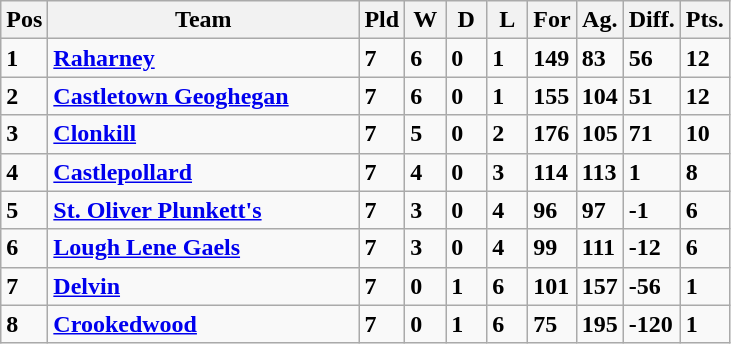<table class="wikitable" style="text-align: centre;">
<tr>
<th width=20>Pos</th>
<th width=200>Team</th>
<th width=20>Pld</th>
<th width=20>W</th>
<th width=20>D</th>
<th width=20>L</th>
<th width=20>For</th>
<th width=20>Ag.</th>
<th width=20>Diff.</th>
<th width=20>Pts.</th>
</tr>
<tr>
<td><strong>1</strong></td>
<td align=left><strong>  <a href='#'>Raharney</a></strong></td>
<td><strong>7</strong></td>
<td><strong>6</strong></td>
<td><strong>0</strong></td>
<td><strong>1</strong></td>
<td><strong>149</strong></td>
<td><strong>83</strong></td>
<td><strong>56</strong></td>
<td><strong>12</strong></td>
</tr>
<tr>
<td><strong>2</strong></td>
<td align=left><strong>  <a href='#'>Castletown Geoghegan</a></strong></td>
<td><strong>7</strong></td>
<td><strong>6</strong></td>
<td><strong>0</strong></td>
<td><strong>1</strong></td>
<td><strong>155</strong></td>
<td><strong>104</strong></td>
<td><strong>51</strong></td>
<td><strong>12</strong></td>
</tr>
<tr>
<td><strong>3</strong></td>
<td align=left><strong>  <a href='#'>Clonkill</a> </strong></td>
<td><strong>7</strong></td>
<td><strong>5</strong></td>
<td><strong>0</strong></td>
<td><strong>2</strong></td>
<td><strong>176</strong></td>
<td><strong>105</strong></td>
<td><strong>71</strong></td>
<td><strong>10</strong></td>
</tr>
<tr>
<td><strong>4</strong></td>
<td align=left><strong>  <a href='#'>Castlepollard</a> </strong></td>
<td><strong>7</strong></td>
<td><strong>4</strong></td>
<td><strong>0</strong></td>
<td><strong>3</strong></td>
<td><strong>114</strong></td>
<td><strong>113</strong></td>
<td><strong>1</strong></td>
<td><strong>8</strong></td>
</tr>
<tr>
<td><strong>5</strong></td>
<td align=left><strong>  <a href='#'>St. Oliver Plunkett's</a> </strong></td>
<td><strong>7</strong></td>
<td><strong>3</strong></td>
<td><strong>0</strong></td>
<td><strong>4</strong></td>
<td><strong>96</strong></td>
<td><strong>97</strong></td>
<td><strong>-1</strong></td>
<td><strong>6</strong></td>
</tr>
<tr>
<td><strong>6</strong></td>
<td align=left><strong>  <a href='#'>Lough Lene Gaels</a></strong></td>
<td><strong>7</strong></td>
<td><strong>3</strong></td>
<td><strong>0</strong></td>
<td><strong>4</strong></td>
<td><strong>99</strong></td>
<td><strong>111</strong></td>
<td><strong>-12</strong></td>
<td><strong>6</strong></td>
</tr>
<tr>
<td><strong>7</strong></td>
<td align=left><strong>  <a href='#'>Delvin</a> </strong></td>
<td><strong>7</strong></td>
<td><strong>0</strong></td>
<td><strong>1</strong></td>
<td><strong>6</strong></td>
<td><strong>101</strong></td>
<td><strong>157</strong></td>
<td><strong>-56</strong></td>
<td><strong>1</strong></td>
</tr>
<tr>
<td><strong>8</strong></td>
<td align=left><strong>  <a href='#'>Crookedwood</a> </strong></td>
<td><strong>7</strong></td>
<td><strong>0</strong></td>
<td><strong>1</strong></td>
<td><strong>6</strong></td>
<td><strong>75</strong></td>
<td><strong>195</strong></td>
<td><strong>-120</strong></td>
<td><strong>1</strong></td>
</tr>
</table>
